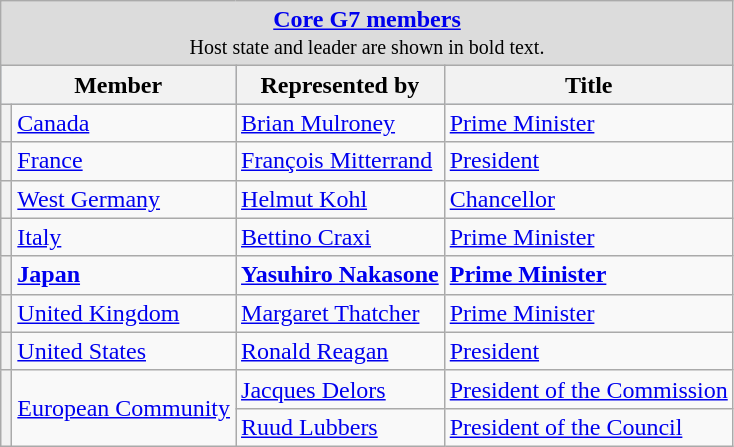<table class="wikitable">
<tr>
<td colspan="4" style="text-align: center; background:Gainsboro"><strong><a href='#'>Core G7 members</a></strong><br><small>Host state and leader are shown in bold text.</small></td>
</tr>
<tr style="background:LightSteelBlue; text-align:center;">
<th colspan=2>Member</th>
<th>Represented by</th>
<th>Title</th>
</tr>
<tr>
<th></th>
<td><a href='#'>Canada</a></td>
<td><a href='#'>Brian Mulroney</a></td>
<td><a href='#'>Prime Minister</a></td>
</tr>
<tr>
<th></th>
<td><a href='#'>France</a></td>
<td><a href='#'>François Mitterrand</a></td>
<td><a href='#'>President</a></td>
</tr>
<tr>
<th></th>
<td><a href='#'>West Germany</a></td>
<td><a href='#'>Helmut Kohl</a></td>
<td><a href='#'>Chancellor</a></td>
</tr>
<tr>
<th></th>
<td><a href='#'>Italy</a></td>
<td><a href='#'>Bettino Craxi</a></td>
<td><a href='#'>Prime Minister</a></td>
</tr>
<tr>
<th></th>
<td><strong><a href='#'>Japan</a></strong></td>
<td><strong><a href='#'>Yasuhiro Nakasone</a></strong></td>
<td><strong><a href='#'>Prime Minister</a></strong></td>
</tr>
<tr>
<th></th>
<td><a href='#'>United Kingdom</a></td>
<td><a href='#'>Margaret Thatcher</a></td>
<td><a href='#'>Prime Minister</a></td>
</tr>
<tr>
<th></th>
<td><a href='#'>United States</a></td>
<td><a href='#'>Ronald Reagan</a></td>
<td><a href='#'>President</a></td>
</tr>
<tr>
<th rowspan=2></th>
<td rowspan=2><a href='#'>European Community</a></td>
<td><a href='#'>Jacques Delors</a></td>
<td><a href='#'>President of the Commission</a></td>
</tr>
<tr>
<td> <a href='#'>Ruud Lubbers</a></td>
<td><a href='#'>President of the Council</a></td>
</tr>
</table>
